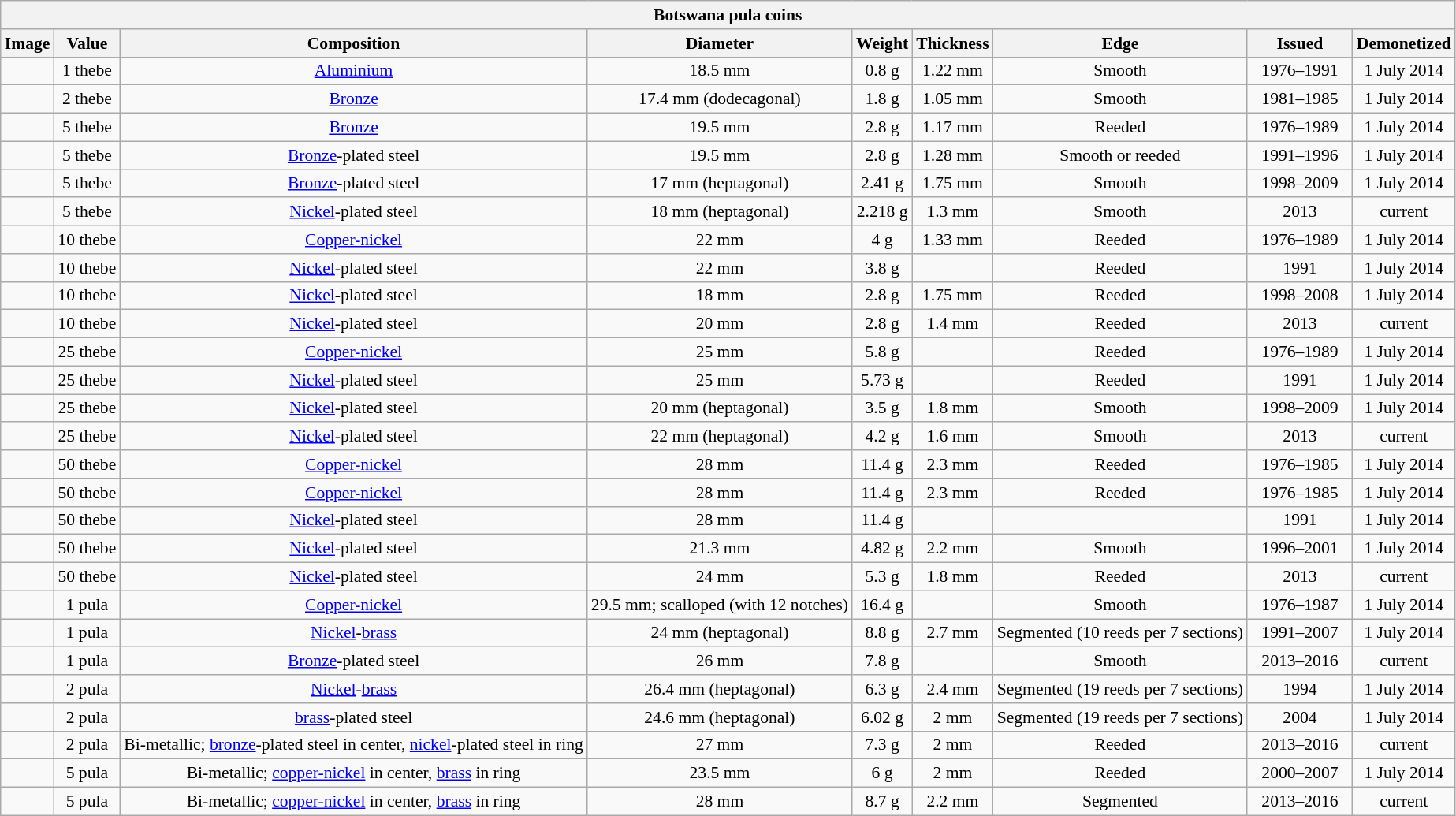<table class="wikitable" style="font-size: 90%">
<tr>
<th colspan="9">Botswana pula coins</th>
</tr>
<tr>
<th>Image</th>
<th>Value</th>
<th>Composition</th>
<th>Diameter</th>
<th>Weight</th>
<th>Thickness</th>
<th>Edge</th>
<th>      Issued      </th>
<th>Demonetized</th>
</tr>
<tr style="text-align:center">
<td></td>
<td>1 thebe</td>
<td><a href='#'>Aluminium</a></td>
<td>18.5 mm</td>
<td>0.8 g</td>
<td>1.22 mm</td>
<td>Smooth</td>
<td>1976–1991</td>
<td>1 July 2014</td>
</tr>
<tr style="text-align:center">
<td></td>
<td>2 thebe</td>
<td><a href='#'>Bronze</a></td>
<td>17.4 mm (dodecagonal)</td>
<td>1.8 g</td>
<td>1.05 mm</td>
<td>Smooth</td>
<td style="white-space: nowrap;">1981–1985</td>
<td>1 July 2014</td>
</tr>
<tr style="text-align:center">
<td></td>
<td>5 thebe</td>
<td><a href='#'>Bronze</a></td>
<td>19.5 mm</td>
<td>2.8 g</td>
<td>1.17 mm</td>
<td>Reeded</td>
<td>1976–1989</td>
<td>1 July 2014</td>
</tr>
<tr style="text-align:center">
<td></td>
<td>5 thebe</td>
<td><a href='#'>Bronze</a>-plated steel</td>
<td>19.5 mm</td>
<td>2.8 g</td>
<td>1.28 mm</td>
<td>Smooth or reeded</td>
<td>1991–1996</td>
<td>1 July 2014</td>
</tr>
<tr style="text-align:center">
<td></td>
<td>5 thebe</td>
<td><a href='#'>Bronze</a>-plated steel</td>
<td>17 mm (heptagonal)</td>
<td>2.41 g</td>
<td>1.75 mm</td>
<td>Smooth</td>
<td>1998–2009</td>
<td>1 July 2014</td>
</tr>
<tr style="text-align:center">
<td></td>
<td>5 thebe</td>
<td><a href='#'>Nickel</a>-plated steel</td>
<td>18 mm (heptagonal)</td>
<td>2.218 g</td>
<td>1.3 mm</td>
<td>Smooth</td>
<td>2013</td>
<td>current</td>
</tr>
<tr style="text-align:center">
<td></td>
<td style="white-space: nowrap;">10 thebe</td>
<td><a href='#'>Copper-nickel</a></td>
<td>22 mm</td>
<td>4 g</td>
<td>1.33 mm</td>
<td>Reeded</td>
<td>1976–1989</td>
<td>1 July 2014</td>
</tr>
<tr style="text-align:center">
<td></td>
<td>10 thebe</td>
<td><a href='#'>Nickel</a>-plated steel</td>
<td>22 mm</td>
<td>3.8 g</td>
<td></td>
<td>Reeded</td>
<td>1991</td>
<td>1 July 2014</td>
</tr>
<tr style="text-align:center">
<td></td>
<td>10 thebe</td>
<td><a href='#'>Nickel</a>-plated steel</td>
<td>18 mm</td>
<td>2.8 g</td>
<td>1.75 mm</td>
<td>Reeded</td>
<td>1998–2008</td>
<td>1 July 2014</td>
</tr>
<tr style="text-align:center">
<td></td>
<td>10 thebe</td>
<td><a href='#'>Nickel</a>-plated steel</td>
<td>20 mm</td>
<td>2.8 g</td>
<td>1.4 mm</td>
<td>Reeded</td>
<td>2013</td>
<td>current</td>
</tr>
<tr style="text-align:center">
<td></td>
<td>25 thebe</td>
<td><a href='#'>Copper-nickel</a></td>
<td>25 mm</td>
<td>5.8 g</td>
<td></td>
<td>Reeded</td>
<td>1976–1989</td>
<td>1 July 2014</td>
</tr>
<tr style="text-align:center">
<td></td>
<td>25 thebe</td>
<td><a href='#'>Nickel</a>-plated steel</td>
<td>25 mm</td>
<td>5.73 g</td>
<td></td>
<td>Reeded</td>
<td>1991</td>
<td>1 July 2014</td>
</tr>
<tr style="text-align:center">
<td></td>
<td style="white-space: nowrap;">25 thebe</td>
<td><a href='#'>Nickel</a>-plated steel</td>
<td>20 mm (heptagonal)</td>
<td>3.5 g</td>
<td>1.8 mm</td>
<td>Smooth</td>
<td>1998–2009</td>
<td>1 July 2014</td>
</tr>
<tr style="text-align:center">
<td></td>
<td>25 thebe</td>
<td><a href='#'>Nickel</a>-plated steel</td>
<td>22 mm (heptagonal)</td>
<td>4.2 g</td>
<td>1.6 mm</td>
<td>Smooth</td>
<td>2013</td>
<td>current</td>
</tr>
<tr style="text-align:center">
<td></td>
<td style="white-space: nowrap;">50 thebe</td>
<td><a href='#'>Copper-nickel</a></td>
<td>28 mm</td>
<td>11.4 g</td>
<td>2.3 mm</td>
<td>Reeded</td>
<td>1976–1985</td>
<td>1 July 2014</td>
</tr>
<tr style="text-align:center">
<td></td>
<td>50 thebe</td>
<td><a href='#'>Copper-nickel</a></td>
<td>28 mm</td>
<td>11.4 g</td>
<td>2.3 mm</td>
<td>Reeded</td>
<td>1976–1985</td>
<td>1 July 2014</td>
</tr>
<tr style="text-align:center">
<td></td>
<td>50 thebe</td>
<td><a href='#'>Nickel</a>-plated steel</td>
<td>28 mm</td>
<td>11.4 g</td>
<td></td>
<td></td>
<td>1991</td>
<td>1 July 2014</td>
</tr>
<tr style="text-align:center">
<td><br></td>
<td>50 thebe</td>
<td><a href='#'>Nickel</a>-plated steel</td>
<td>21.3 mm</td>
<td>4.82 g</td>
<td>2.2 mm</td>
<td>Smooth</td>
<td>1996–2001</td>
<td>1 July 2014</td>
</tr>
<tr style="text-align:center">
<td></td>
<td>50 thebe</td>
<td><a href='#'>Nickel</a>-plated steel</td>
<td>24 mm</td>
<td>5.3 g</td>
<td>1.8 mm</td>
<td>Reeded</td>
<td>2013</td>
<td>current</td>
</tr>
<tr style="text-align:center">
<td></td>
<td>1 pula</td>
<td><a href='#'>Copper-nickel</a></td>
<td>29.5 mm; scalloped (with 12 notches)</td>
<td>16.4 g</td>
<td></td>
<td>Smooth</td>
<td>1976–1987</td>
<td>1 July 2014</td>
</tr>
<tr style="text-align:center">
<td></td>
<td>1 pula</td>
<td><a href='#'>Nickel</a>-<a href='#'>brass</a></td>
<td>24 mm (heptagonal)</td>
<td>8.8 g</td>
<td>2.7 mm</td>
<td>Segmented (10 reeds per 7 sections)</td>
<td>1991–2007</td>
<td>1 July 2014</td>
</tr>
<tr style="text-align:center">
<td></td>
<td>1 pula</td>
<td><a href='#'>Bronze</a>-plated steel</td>
<td>26 mm</td>
<td>7.8 g</td>
<td></td>
<td>Smooth</td>
<td>2013–2016</td>
<td>current</td>
</tr>
<tr style="text-align:center">
<td></td>
<td>2 pula</td>
<td><a href='#'>Nickel</a>-<a href='#'>brass</a></td>
<td>26.4 mm (heptagonal)</td>
<td>6.3 g</td>
<td>2.4 mm</td>
<td>Segmented (19 reeds per 7 sections)</td>
<td>1994</td>
<td>1 July 2014</td>
</tr>
<tr style="text-align:center">
<td><br></td>
<td>2 pula</td>
<td><a href='#'>brass</a>-plated steel</td>
<td>24.6 mm (heptagonal)</td>
<td>6.02 g</td>
<td>2 mm</td>
<td>Segmented (19 reeds per 7 sections)</td>
<td>2004</td>
<td>1 July 2014</td>
</tr>
<tr style="text-align:center">
<td></td>
<td>2 pula</td>
<td>Bi-metallic; <a href='#'>bronze</a>-plated steel in center, <a href='#'>nickel</a>-plated steel in ring</td>
<td>27 mm</td>
<td>7.3 g</td>
<td>2 mm</td>
<td>Reeded</td>
<td>2013–2016</td>
<td>current</td>
</tr>
<tr style="text-align:center">
<td></td>
<td>5 pula</td>
<td>Bi-metallic; <a href='#'>copper-nickel</a> in center, <a href='#'>brass</a> in ring</td>
<td>23.5 mm</td>
<td>6 g</td>
<td>2 mm</td>
<td>Reeded</td>
<td>2000–2007</td>
<td>1 July 2014</td>
</tr>
<tr style="text-align:center">
<td></td>
<td>5 pula</td>
<td>Bi-metallic; <a href='#'>copper-nickel</a> in center, <a href='#'>brass</a> in ring</td>
<td>28 mm</td>
<td>8.7 g</td>
<td>2.2 mm</td>
<td>Segmented</td>
<td style="white-space: nowrap;">2013–2016</td>
<td>current</td>
</tr>
</table>
